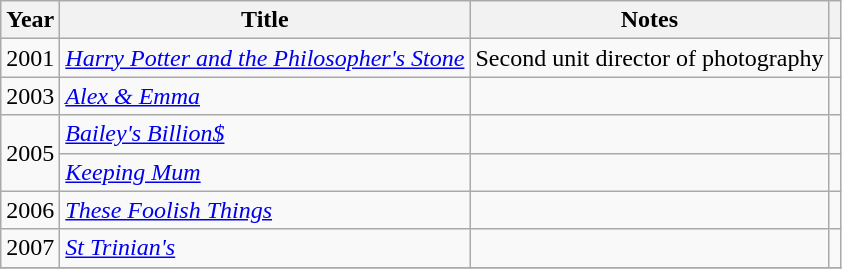<table class="wikitable sortable">
<tr>
<th>Year</th>
<th>Title</th>
<th class=unsortable>Notes</th>
<th class=unsortable></th>
</tr>
<tr>
<td>2001</td>
<td><em><a href='#'>Harry Potter and the Philosopher's Stone</a></em></td>
<td>Second unit director of photography</td>
<td></td>
</tr>
<tr>
<td>2003</td>
<td><em><a href='#'>Alex & Emma</a></em></td>
<td></td>
<td></td>
</tr>
<tr>
<td rowspan=2>2005</td>
<td><em><a href='#'>Bailey's Billion$</a></em></td>
<td></td>
<td></td>
</tr>
<tr>
<td><em><a href='#'>Keeping Mum</a></em></td>
<td></td>
<td></td>
</tr>
<tr>
<td>2006</td>
<td><em><a href='#'>These Foolish Things</a></em></td>
<td></td>
<td></td>
</tr>
<tr>
<td>2007</td>
<td><em><a href='#'>St Trinian's</a></em></td>
<td></td>
<td></td>
</tr>
<tr>
</tr>
</table>
